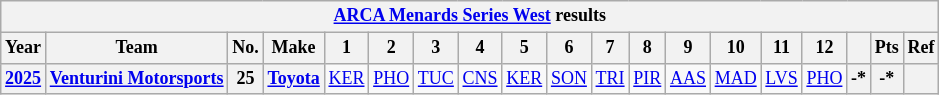<table class="wikitable" style="text-align:center; font-size:75%">
<tr>
<th colspan="19"><a href='#'>ARCA Menards Series West</a> results</th>
</tr>
<tr>
<th>Year</th>
<th>Team</th>
<th>No.</th>
<th>Make</th>
<th>1</th>
<th>2</th>
<th>3</th>
<th>4</th>
<th>5</th>
<th>6</th>
<th>7</th>
<th>8</th>
<th>9</th>
<th>10</th>
<th>11</th>
<th>12</th>
<th></th>
<th>Pts</th>
<th>Ref</th>
</tr>
<tr>
<th><a href='#'>2025</a></th>
<th><a href='#'>Venturini Motorsports</a></th>
<th>25</th>
<th><a href='#'>Toyota</a></th>
<td><a href='#'>KER</a></td>
<td><a href='#'>PHO</a></td>
<td><a href='#'>TUC</a></td>
<td><a href='#'>CNS</a></td>
<td><a href='#'>KER</a></td>
<td><a href='#'>SON</a></td>
<td><a href='#'>TRI</a></td>
<td><a href='#'>PIR</a></td>
<td><a href='#'>AAS</a></td>
<td><a href='#'>MAD</a></td>
<td><a href='#'>LVS</a></td>
<td><a href='#'>PHO</a></td>
<th>-*</th>
<th>-*</th>
<th></th>
</tr>
</table>
